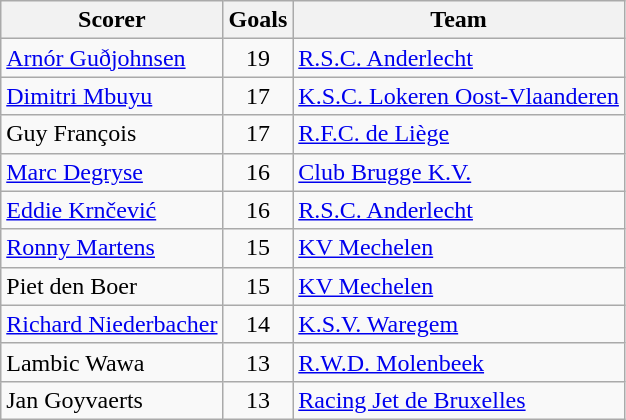<table class="wikitable">
<tr>
<th>Scorer</th>
<th>Goals</th>
<th>Team</th>
</tr>
<tr>
<td> <a href='#'>Arnór Guðjohnsen</a></td>
<td style="text-align:center;">19</td>
<td><a href='#'>R.S.C. Anderlecht</a></td>
</tr>
<tr>
<td> <a href='#'>Dimitri Mbuyu</a></td>
<td style="text-align:center;">17</td>
<td><a href='#'>K.S.C. Lokeren Oost-Vlaanderen</a></td>
</tr>
<tr>
<td> Guy François</td>
<td style="text-align:center;">17</td>
<td><a href='#'>R.F.C. de Liège</a></td>
</tr>
<tr>
<td> <a href='#'>Marc Degryse</a></td>
<td style="text-align:center;">16</td>
<td><a href='#'>Club Brugge K.V.</a></td>
</tr>
<tr>
<td> <a href='#'>Eddie Krnčević</a></td>
<td style="text-align:center;">16</td>
<td><a href='#'>R.S.C. Anderlecht</a></td>
</tr>
<tr>
<td> <a href='#'>Ronny Martens</a></td>
<td style="text-align:center;">15</td>
<td><a href='#'>KV Mechelen</a></td>
</tr>
<tr>
<td> Piet den Boer</td>
<td style="text-align:center;">15</td>
<td><a href='#'>KV Mechelen</a></td>
</tr>
<tr>
<td> <a href='#'>Richard Niederbacher</a></td>
<td style="text-align:center;">14</td>
<td><a href='#'>K.S.V. Waregem</a></td>
</tr>
<tr>
<td> Lambic Wawa</td>
<td style="text-align:center;">13</td>
<td><a href='#'>R.W.D. Molenbeek</a></td>
</tr>
<tr>
<td> Jan Goyvaerts</td>
<td style="text-align:center;">13</td>
<td><a href='#'>Racing Jet de Bruxelles</a></td>
</tr>
</table>
